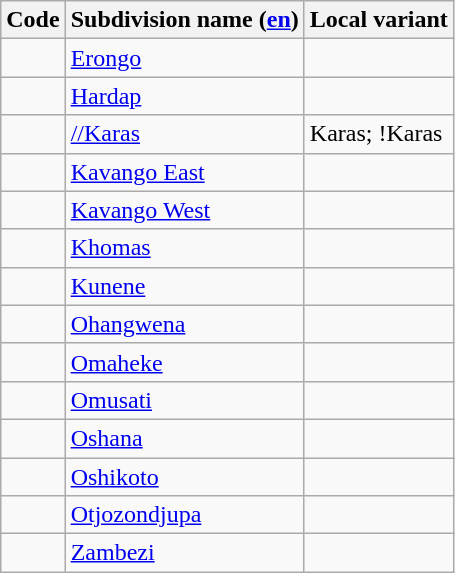<table class="wikitable sortable">
<tr>
<th>Code</th>
<th>Subdivision name (<a href='#'>en</a>)</th>
<th>Local variant</th>
</tr>
<tr>
<td></td>
<td><a href='#'>Erongo</a></td>
<td></td>
</tr>
<tr>
<td></td>
<td><a href='#'>Hardap</a></td>
<td></td>
</tr>
<tr>
<td></td>
<td data-sort-value="Karas"><a href='#'>//Karas</a></td>
<td>Karas; !Karas</td>
</tr>
<tr>
<td></td>
<td><a href='#'>Kavango East</a></td>
<td></td>
</tr>
<tr>
<td></td>
<td><a href='#'>Kavango West</a></td>
<td></td>
</tr>
<tr>
<td></td>
<td><a href='#'>Khomas</a></td>
<td></td>
</tr>
<tr>
<td></td>
<td><a href='#'>Kunene</a></td>
<td></td>
</tr>
<tr>
<td></td>
<td><a href='#'>Ohangwena</a></td>
<td></td>
</tr>
<tr>
<td></td>
<td><a href='#'>Omaheke</a></td>
<td></td>
</tr>
<tr>
<td></td>
<td><a href='#'>Omusati</a></td>
<td></td>
</tr>
<tr>
<td></td>
<td><a href='#'>Oshana</a></td>
<td></td>
</tr>
<tr>
<td></td>
<td><a href='#'>Oshikoto</a></td>
<td></td>
</tr>
<tr>
<td></td>
<td><a href='#'>Otjozondjupa</a></td>
<td></td>
</tr>
<tr>
<td></td>
<td><a href='#'>Zambezi</a></td>
<td></td>
</tr>
</table>
